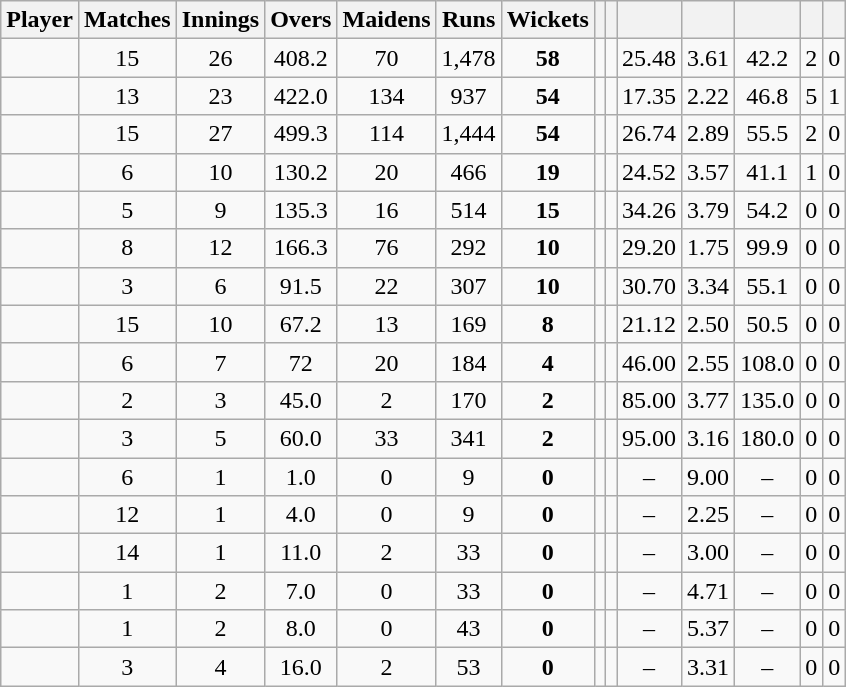<table class="wikitable sortable" style="text-align:center">
<tr>
<th>Player</th>
<th>Matches</th>
<th>Innings</th>
<th>Overs</th>
<th>Maidens</th>
<th>Runs</th>
<th>Wickets</th>
<th></th>
<th></th>
<th></th>
<th></th>
<th></th>
<th></th>
<th></th>
</tr>
<tr>
<td align="left"></td>
<td>15</td>
<td>26</td>
<td>408.2</td>
<td>70</td>
<td>1,478</td>
<td><strong>58</strong></td>
<td></td>
<td></td>
<td>25.48</td>
<td>3.61</td>
<td>42.2</td>
<td>2</td>
<td>0</td>
</tr>
<tr>
<td align="left"></td>
<td>13</td>
<td>23</td>
<td>422.0</td>
<td>134</td>
<td>937</td>
<td><strong>54</strong></td>
<td></td>
<td></td>
<td>17.35</td>
<td>2.22</td>
<td>46.8</td>
<td>5</td>
<td>1</td>
</tr>
<tr>
<td align="left"></td>
<td>15</td>
<td>27</td>
<td>499.3</td>
<td>114</td>
<td>1,444</td>
<td><strong>54</strong></td>
<td></td>
<td></td>
<td>26.74</td>
<td>2.89</td>
<td>55.5</td>
<td>2</td>
<td>0</td>
</tr>
<tr>
<td align="left"></td>
<td>6</td>
<td>10</td>
<td>130.2</td>
<td>20</td>
<td>466</td>
<td><strong>19</strong></td>
<td></td>
<td></td>
<td>24.52</td>
<td>3.57</td>
<td>41.1</td>
<td>1</td>
<td>0</td>
</tr>
<tr>
<td align="left"></td>
<td>5</td>
<td>9</td>
<td>135.3</td>
<td>16</td>
<td>514</td>
<td><strong>15</strong></td>
<td></td>
<td></td>
<td>34.26</td>
<td>3.79</td>
<td>54.2</td>
<td>0</td>
<td>0</td>
</tr>
<tr>
<td align="left"></td>
<td>8</td>
<td>12</td>
<td>166.3</td>
<td>76</td>
<td>292</td>
<td><strong>10</strong></td>
<td></td>
<td></td>
<td>29.20</td>
<td>1.75</td>
<td>99.9</td>
<td>0</td>
<td>0</td>
</tr>
<tr>
<td align="left"></td>
<td>3</td>
<td>6</td>
<td>91.5</td>
<td>22</td>
<td>307</td>
<td><strong>10</strong></td>
<td></td>
<td></td>
<td>30.70</td>
<td>3.34</td>
<td>55.1</td>
<td>0</td>
<td>0</td>
</tr>
<tr>
<td align="left"></td>
<td>15</td>
<td>10</td>
<td>67.2</td>
<td>13</td>
<td>169</td>
<td><strong>8</strong></td>
<td></td>
<td></td>
<td>21.12</td>
<td>2.50</td>
<td>50.5</td>
<td>0</td>
<td>0</td>
</tr>
<tr>
<td align="left"></td>
<td>6</td>
<td>7</td>
<td>72</td>
<td>20</td>
<td>184</td>
<td><strong>4</strong></td>
<td></td>
<td></td>
<td>46.00</td>
<td>2.55</td>
<td>108.0</td>
<td>0</td>
<td>0</td>
</tr>
<tr>
<td align="left"></td>
<td>2</td>
<td>3</td>
<td>45.0</td>
<td>2</td>
<td>170</td>
<td><strong>2</strong></td>
<td></td>
<td></td>
<td>85.00</td>
<td>3.77</td>
<td>135.0</td>
<td>0</td>
<td>0</td>
</tr>
<tr>
<td align="left"></td>
<td>3</td>
<td>5</td>
<td>60.0</td>
<td>33</td>
<td>341</td>
<td><strong>2</strong></td>
<td></td>
<td></td>
<td>95.00</td>
<td>3.16</td>
<td>180.0</td>
<td>0</td>
<td>0</td>
</tr>
<tr>
<td align="left"></td>
<td>6</td>
<td>1</td>
<td>1.0</td>
<td>0</td>
<td>9</td>
<td><strong>0</strong></td>
<td></td>
<td></td>
<td>–</td>
<td>9.00</td>
<td>–</td>
<td>0</td>
<td>0</td>
</tr>
<tr>
<td align="left"></td>
<td>12</td>
<td>1</td>
<td>4.0</td>
<td>0</td>
<td>9</td>
<td><strong>0</strong></td>
<td></td>
<td></td>
<td>–</td>
<td>2.25</td>
<td>–</td>
<td>0</td>
<td>0</td>
</tr>
<tr>
<td align="left"></td>
<td>14</td>
<td>1</td>
<td>11.0</td>
<td>2</td>
<td>33</td>
<td><strong>0</strong></td>
<td></td>
<td></td>
<td>–</td>
<td>3.00</td>
<td>–</td>
<td>0</td>
<td>0</td>
</tr>
<tr>
<td align="left"></td>
<td>1</td>
<td>2</td>
<td>7.0</td>
<td>0</td>
<td>33</td>
<td><strong>0</strong></td>
<td></td>
<td></td>
<td>–</td>
<td>4.71</td>
<td>–</td>
<td>0</td>
<td>0</td>
</tr>
<tr>
<td align="left"></td>
<td>1</td>
<td>2</td>
<td>8.0</td>
<td>0</td>
<td>43</td>
<td><strong>0</strong></td>
<td></td>
<td></td>
<td>–</td>
<td>5.37</td>
<td>–</td>
<td>0</td>
<td>0</td>
</tr>
<tr>
<td align="left"></td>
<td>3</td>
<td>4</td>
<td>16.0</td>
<td>2</td>
<td>53</td>
<td><strong>0</strong></td>
<td></td>
<td></td>
<td>–</td>
<td>3.31</td>
<td>–</td>
<td>0</td>
<td>0</td>
</tr>
</table>
